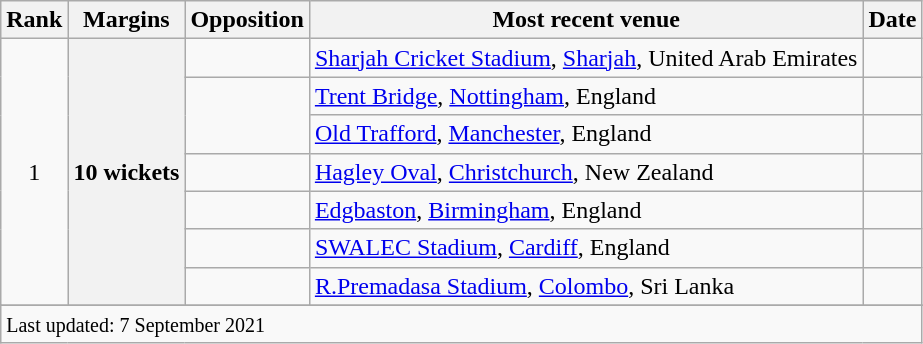<table class="wikitable plainrowheaders sortable">
<tr>
<th scope=col>Rank</th>
<th scope=col>Margins</th>
<th scope=col>Opposition</th>
<th scope=col>Most recent venue</th>
<th scope=col>Date</th>
</tr>
<tr>
<td align=center rowspan=7>1</td>
<th scope=row style=text-align:center rowspan=7>10 wickets</th>
<td></td>
<td><a href='#'>Sharjah Cricket Stadium</a>, <a href='#'>Sharjah</a>, United Arab Emirates</td>
<td></td>
</tr>
<tr>
<td rowspan=2></td>
<td><a href='#'>Trent Bridge</a>, <a href='#'>Nottingham</a>, England</td>
<td></td>
</tr>
<tr>
<td><a href='#'>Old Trafford</a>, <a href='#'>Manchester</a>, England</td>
<td></td>
</tr>
<tr>
<td></td>
<td><a href='#'>Hagley Oval</a>, <a href='#'>Christchurch</a>, New Zealand</td>
<td></td>
</tr>
<tr>
<td></td>
<td><a href='#'>Edgbaston</a>, <a href='#'>Birmingham</a>, England</td>
<td></td>
</tr>
<tr>
<td></td>
<td><a href='#'>SWALEC Stadium</a>, <a href='#'>Cardiff</a>, England</td>
<td> </td>
</tr>
<tr>
<td></td>
<td><a href='#'>R.Premadasa Stadium</a>, <a href='#'>Colombo</a>, Sri Lanka</td>
<td></td>
</tr>
<tr>
</tr>
<tr class=sortbottom>
<td colspan=5><small>Last updated: 7 September 2021</small></td>
</tr>
</table>
